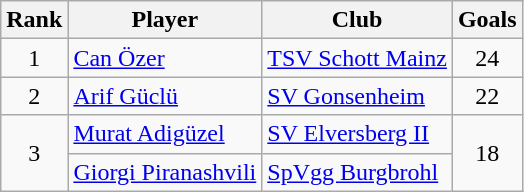<table class="wikitable" style="text-align:center">
<tr>
<th>Rank</th>
<th>Player</th>
<th>Club</th>
<th>Goals</th>
</tr>
<tr>
<td>1</td>
<td align="left"> <a href='#'>Can Özer</a></td>
<td align="left"><a href='#'>TSV Schott Mainz</a></td>
<td>24</td>
</tr>
<tr>
<td>2</td>
<td align="left"> <a href='#'>Arif Güclü</a></td>
<td align="left"><a href='#'>SV Gonsenheim</a></td>
<td>22</td>
</tr>
<tr>
<td rowspan=2>3</td>
<td align="left"> <a href='#'>Murat Adigüzel</a></td>
<td align="left"><a href='#'>SV Elversberg II</a></td>
<td rowspan=2>18</td>
</tr>
<tr>
<td align="left"><a href='#'>Giorgi Piranashvili</a></td>
<td align="left"><a href='#'>SpVgg Burgbrohl</a></td>
</tr>
</table>
